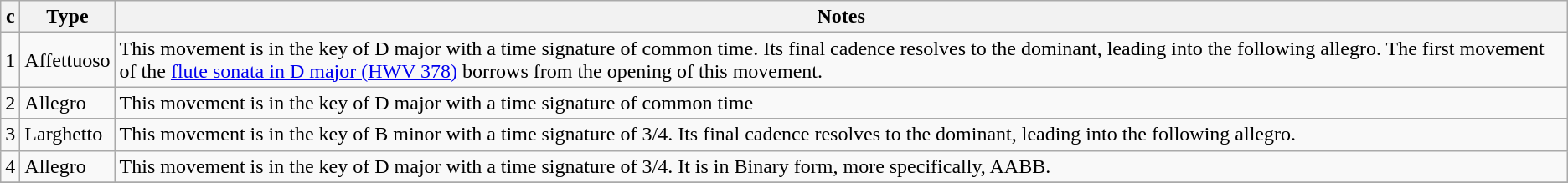<table class="wikitable" border="1">
<tr>
<th bgcolor=ececec>c</th>
<th bgcolor=ececec>Type</th>
<th bgcolor=ececec>Notes</th>
</tr>
<tr>
<td align=center>1</td>
<td>Affettuoso</td>
<td>This movement is in the key of D major with a time signature of common time. Its final cadence resolves to the dominant, leading into the following allegro. The first movement of the <a href='#'>flute sonata in D major (HWV 378)</a> borrows from the opening of this movement.</td>
</tr>
<tr>
<td align=center>2</td>
<td>Allegro</td>
<td>This movement is in the key of D major with a time signature of common time</td>
</tr>
<tr>
<td align=center>3</td>
<td>Larghetto</td>
<td>This movement is in the key of B minor with a time signature of 3/4. Its final cadence resolves to the dominant, leading into the following allegro.</td>
</tr>
<tr>
<td align=center>4</td>
<td>Allegro</td>
<td>This movement is in the key of D major with a time signature of 3/4. It is in Binary form, more specifically, AABB.</td>
</tr>
<tr>
</tr>
</table>
